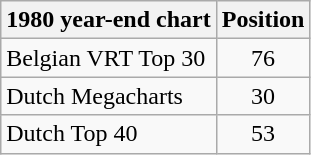<table class="wikitable sortable">
<tr>
<th>1980 year-end chart</th>
<th>Position</th>
</tr>
<tr>
<td>Belgian VRT Top 30</td>
<td style="text-align:center;">76</td>
</tr>
<tr>
<td>Dutch Megacharts</td>
<td style="text-align:center;">30</td>
</tr>
<tr>
<td>Dutch Top 40</td>
<td style="text-align:center;">53</td>
</tr>
</table>
